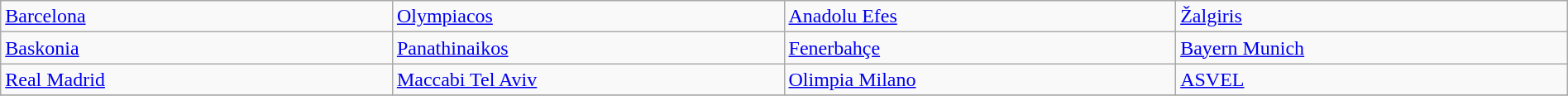<table class="wikitable" style="table-layout:fixed;width:100%;">
<tr>
<td width=210> <a href='#'>Barcelona</a></td>
<td width=210> <a href='#'>Olympiacos</a></td>
<td width=210> <a href='#'>Anadolu Efes</a></td>
<td width=210> <a href='#'>Žalgiris</a></td>
</tr>
<tr>
<td width=210> <a href='#'>Baskonia</a></td>
<td width=210> <a href='#'>Panathinaikos</a></td>
<td width=210> <a href='#'>Fenerbahçe</a></td>
<td width=210> <a href='#'>Bayern Munich</a></td>
</tr>
<tr>
<td width=210> <a href='#'>Real Madrid</a></td>
<td width=210> <a href='#'>Maccabi Tel Aviv</a></td>
<td width=210> <a href='#'>Olimpia Milano</a></td>
<td width=210> <a href='#'>ASVEL</a></td>
</tr>
<tr>
</tr>
</table>
